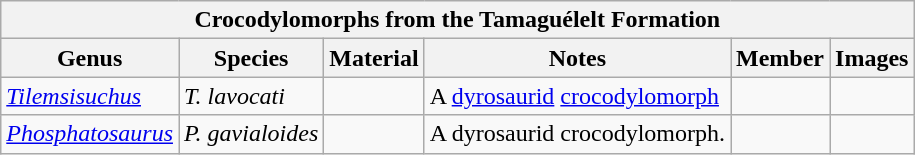<table class="wikitable">
<tr>
<th colspan="6"><strong>Crocodylomorphs from the Tamaguélelt Formation</strong></th>
</tr>
<tr>
<th>Genus</th>
<th>Species</th>
<th>Material</th>
<th>Notes</th>
<th>Member</th>
<th>Images</th>
</tr>
<tr>
<td><em><a href='#'>Tilemsisuchus</a></em></td>
<td><em>T. lavocati</em> </td>
<td></td>
<td>A <a href='#'>dyrosaurid</a> <a href='#'>crocodylomorph</a></td>
<td></td>
<td></td>
</tr>
<tr>
<td><em><a href='#'>Phosphatosaurus</a></em></td>
<td><em>P.</em> <em>gavialoides</em></td>
<td></td>
<td>A dyrosaurid crocodylomorph.</td>
<td></td>
<td></td>
</tr>
</table>
